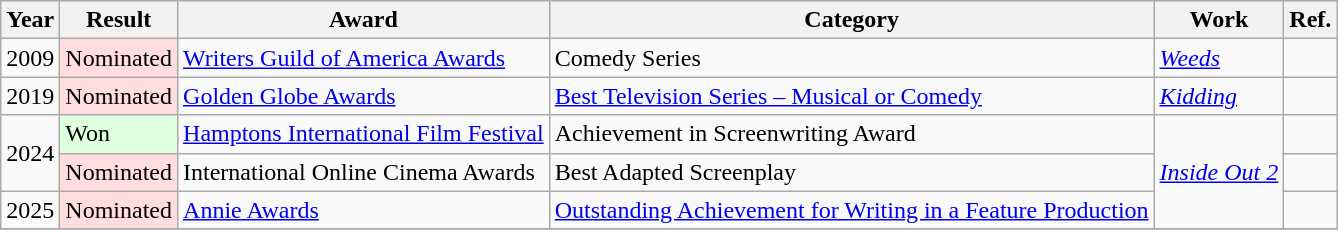<table class="wikitable">
<tr>
<th>Year</th>
<th>Result</th>
<th>Award</th>
<th>Category</th>
<th>Work</th>
<th>Ref.</th>
</tr>
<tr>
<td>2009</td>
<td style="background: #ffdddd">Nominated</td>
<td><a href='#'>Writers Guild of America Awards</a></td>
<td>Comedy Series</td>
<td><em><a href='#'>Weeds</a></em></td>
<td></td>
</tr>
<tr>
<td>2019</td>
<td style="background: #ffdddd">Nominated</td>
<td><a href='#'>Golden Globe Awards</a></td>
<td><a href='#'>Best Television Series – Musical or Comedy</a></td>
<td><em><a href='#'>Kidding</a></em></td>
<td></td>
</tr>
<tr>
<td rowspan="2">2024</td>
<td style="background: #ddffdd">Won</td>
<td><a href='#'>Hamptons International Film Festival</a></td>
<td>Achievement in Screenwriting Award</td>
<td rowspan="3"><em><a href='#'>Inside Out 2</a></em></td>
<td></td>
</tr>
<tr>
<td style="background: #ffdddd">Nominated</td>
<td>International Online Cinema Awards</td>
<td>Best Adapted Screenplay</td>
<td></td>
</tr>
<tr>
<td>2025</td>
<td style="background: #ffdddd">Nominated</td>
<td><a href='#'>Annie Awards</a></td>
<td><a href='#'>Outstanding Achievement for Writing in a Feature Production</a></td>
<td></td>
</tr>
<tr>
</tr>
</table>
